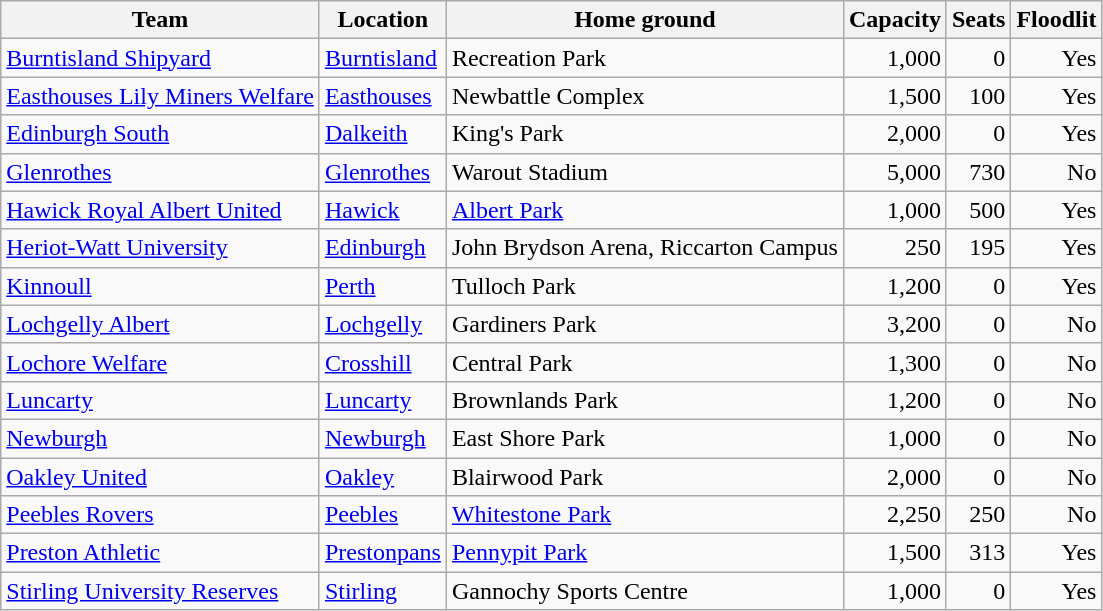<table class="wikitable sortable">
<tr>
<th>Team</th>
<th>Location</th>
<th>Home ground</th>
<th data-sort-type="number">Capacity</th>
<th data-sort-type="number">Seats</th>
<th>Floodlit</th>
</tr>
<tr>
<td><a href='#'>Burntisland Shipyard</a> </td>
<td><a href='#'>Burntisland</a></td>
<td>Recreation Park</td>
<td align=right>1,000</td>
<td align=right>0</td>
<td align=right>Yes</td>
</tr>
<tr>
<td><a href='#'>Easthouses Lily Miners Welfare</a> </td>
<td><a href='#'>Easthouses</a></td>
<td>Newbattle Complex</td>
<td align=right>1,500</td>
<td align=right>100</td>
<td align=right>Yes</td>
</tr>
<tr>
<td><a href='#'>Edinburgh South</a></td>
<td><a href='#'>Dalkeith</a></td>
<td>King's Park</td>
<td align=right>2,000</td>
<td align=right>0</td>
<td align=right>Yes</td>
</tr>
<tr>
<td><a href='#'>Glenrothes</a></td>
<td><a href='#'>Glenrothes</a></td>
<td>Warout Stadium </td>
<td align=right>5,000</td>
<td align=right>730</td>
<td align=right>No</td>
</tr>
<tr>
<td><a href='#'>Hawick Royal Albert United</a> </td>
<td><a href='#'>Hawick</a></td>
<td><a href='#'>Albert Park</a></td>
<td align=right>1,000</td>
<td align=right>500</td>
<td align=right>Yes</td>
</tr>
<tr>
<td><a href='#'>Heriot-Watt University</a></td>
<td><a href='#'>Edinburgh</a></td>
<td>John Brydson Arena, Riccarton Campus</td>
<td align=right>250</td>
<td align=right>195</td>
<td align=right>Yes</td>
</tr>
<tr>
<td><a href='#'>Kinnoull</a></td>
<td><a href='#'>Perth</a></td>
<td>Tulloch Park</td>
<td align=right>1,200</td>
<td align=right>0</td>
<td align=right>Yes</td>
</tr>
<tr>
<td><a href='#'>Lochgelly Albert</a></td>
<td><a href='#'>Lochgelly</a></td>
<td>Gardiners Park</td>
<td align=right>3,200</td>
<td align=right>0</td>
<td align=right>No</td>
</tr>
<tr>
<td><a href='#'>Lochore Welfare</a></td>
<td><a href='#'>Crosshill</a></td>
<td>Central Park</td>
<td align=right>1,300</td>
<td align=right>0</td>
<td align=right>No</td>
</tr>
<tr>
<td><a href='#'>Luncarty</a></td>
<td><a href='#'>Luncarty</a></td>
<td>Brownlands Park</td>
<td align=right>1,200</td>
<td align=right>0</td>
<td align=right>No</td>
</tr>
<tr>
<td><a href='#'>Newburgh</a></td>
<td><a href='#'>Newburgh</a></td>
<td>East Shore Park</td>
<td align=right>1,000</td>
<td align=right>0</td>
<td align=right>No</td>
</tr>
<tr>
<td><a href='#'>Oakley United</a></td>
<td><a href='#'>Oakley</a></td>
<td>Blairwood Park</td>
<td align=right>2,000</td>
<td align=right>0</td>
<td align=right>No</td>
</tr>
<tr>
<td><a href='#'>Peebles Rovers</a></td>
<td><a href='#'>Peebles</a></td>
<td><a href='#'>Whitestone Park</a></td>
<td align=right>2,250</td>
<td align=right>250</td>
<td align=right>No</td>
</tr>
<tr>
<td><a href='#'>Preston Athletic</a> </td>
<td><a href='#'>Prestonpans</a></td>
<td><a href='#'>Pennypit Park</a></td>
<td align=right>1,500</td>
<td align=right>313</td>
<td align=right>Yes</td>
</tr>
<tr>
<td><a href='#'>Stirling University Reserves</a></td>
<td><a href='#'>Stirling</a></td>
<td>Gannochy Sports Centre</td>
<td align=right>1,000</td>
<td align=right>0</td>
<td align=right>Yes</td>
</tr>
</table>
